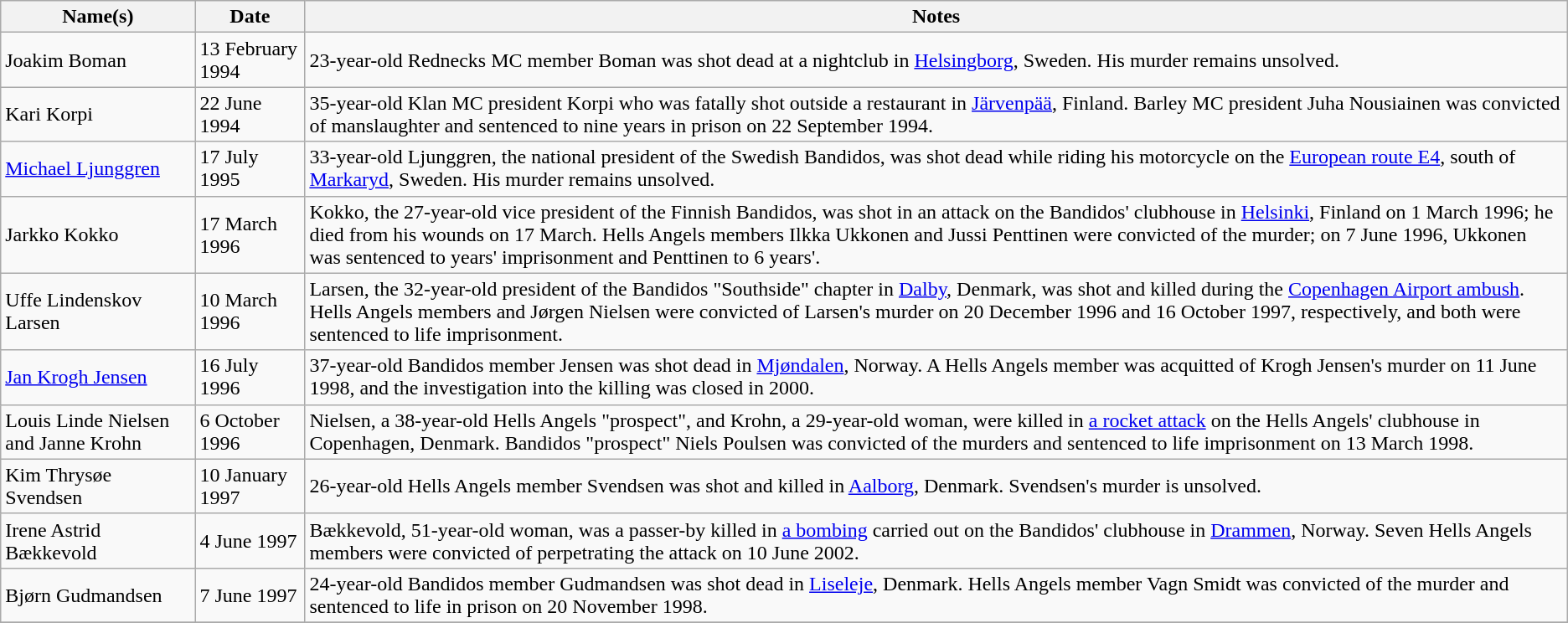<table border="1" class="wikitable">
<tr>
<th>Name(s)</th>
<th>Date</th>
<th>Notes</th>
</tr>
<tr>
<td>Joakim Boman</td>
<td>13 February 1994</td>
<td>23-year-old Rednecks MC member Boman was shot dead at a nightclub in <a href='#'>Helsingborg</a>, Sweden. His murder remains unsolved.</td>
</tr>
<tr>
<td>Kari Korpi</td>
<td>22 June 1994</td>
<td>35-year-old Klan MC president Korpi who was fatally shot outside a restaurant in <a href='#'>Järvenpää</a>, Finland. Barley MC president Juha Nousiainen was convicted of manslaughter and sentenced to nine years in prison on 22 September 1994.</td>
</tr>
<tr>
<td><a href='#'>Michael Ljunggren</a></td>
<td>17 July 1995</td>
<td>33-year-old Ljunggren, the national president of the Swedish Bandidos, was shot dead while riding his motorcycle on the <a href='#'>European route E4</a>, south of <a href='#'>Markaryd</a>, Sweden. His murder remains unsolved.</td>
</tr>
<tr>
<td>Jarkko Kokko</td>
<td>17 March 1996</td>
<td>Kokko, the 27-year-old vice president of the Finnish Bandidos, was shot in an attack on the Bandidos' clubhouse in <a href='#'>Helsinki</a>, Finland on 1 March 1996; he died from his wounds on 17 March. Hells Angels members Ilkka Ukkonen and Jussi Penttinen were convicted of the murder; on 7 June 1996, Ukkonen was sentenced to  years' imprisonment and Penttinen to 6 years'.</td>
</tr>
<tr>
<td>Uffe Lindenskov Larsen</td>
<td>10 March 1996</td>
<td>Larsen, the 32-year-old president of the Bandidos "Southside" chapter in <a href='#'>Dalby</a>, Denmark, was shot and killed during the <a href='#'>Copenhagen Airport ambush</a>. Hells Angels members  and Jørgen Nielsen were convicted of Larsen's murder on 20 December 1996 and 16 October 1997, respectively, and both were sentenced to life imprisonment.</td>
</tr>
<tr>
<td><a href='#'>Jan Krogh Jensen</a></td>
<td>16 July 1996</td>
<td>37-year-old Bandidos member Jensen was shot dead in <a href='#'>Mjøndalen</a>, Norway. A Hells Angels member was acquitted of Krogh Jensen's murder on 11 June 1998, and the investigation into the killing was closed in 2000.</td>
</tr>
<tr>
<td>Louis Linde Nielsen and Janne Krohn</td>
<td>6 October 1996</td>
<td>Nielsen, a 38-year-old Hells Angels "prospect", and Krohn, a 29-year-old woman, were killed in <a href='#'>a rocket attack</a> on the Hells Angels' clubhouse in Copenhagen, Denmark. Bandidos "prospect" Niels Poulsen was convicted of the murders and sentenced to life imprisonment on 13 March 1998.</td>
</tr>
<tr>
<td>Kim Thrysøe Svendsen</td>
<td>10 January 1997</td>
<td>26-year-old Hells Angels member Svendsen was shot and killed in <a href='#'>Aalborg</a>, Denmark. Svendsen's murder is unsolved.</td>
</tr>
<tr>
<td>Irene Astrid Bækkevold</td>
<td>4 June 1997</td>
<td>Bækkevold, 51-year-old woman, was a passer-by killed in <a href='#'>a bombing</a> carried out on the Bandidos' clubhouse in <a href='#'>Drammen</a>, Norway. Seven Hells Angels members were convicted of perpetrating the attack on 10 June 2002.</td>
</tr>
<tr>
<td>Bjørn Gudmandsen</td>
<td>7 June 1997</td>
<td>24-year-old Bandidos member Gudmandsen was shot dead in <a href='#'>Liseleje</a>, Denmark. Hells Angels member Vagn Smidt was convicted of the murder and sentenced to life in prison on 20 November 1998.</td>
</tr>
<tr>
</tr>
</table>
